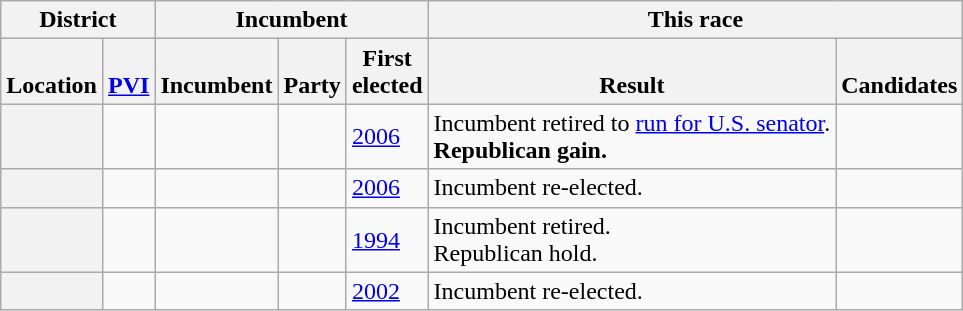<table class="wikitable sortable">
<tr valign=bottom>
<th colspan=2>District</th>
<th colspan=3>Incumbent</th>
<th colspan=2>This race</th>
</tr>
<tr valign=bottom>
<th>Location</th>
<th><a href='#'>PVI</a></th>
<th>Incumbent</th>
<th>Party</th>
<th>First<br>elected</th>
<th>Result</th>
<th>Candidates</th>
</tr>
<tr>
<th></th>
<td></td>
<td></td>
<td></td>
<td><a href='#'>2006</a></td>
<td>Incumbent retired to <a href='#'>run for U.S. senator</a>.<br><strong>Republican gain.</strong></td>
<td nowrap></td>
</tr>
<tr>
<th></th>
<td></td>
<td></td>
<td></td>
<td><a href='#'>2006</a></td>
<td>Incumbent re-elected.</td>
<td nowrap></td>
</tr>
<tr>
<th></th>
<td></td>
<td></td>
<td></td>
<td><a href='#'>1994</a></td>
<td>Incumbent retired.<br>Republican hold.</td>
<td nowrap></td>
</tr>
<tr>
<th></th>
<td></td>
<td></td>
<td></td>
<td><a href='#'>2002</a></td>
<td>Incumbent re-elected.</td>
<td nowrap></td>
</tr>
</table>
